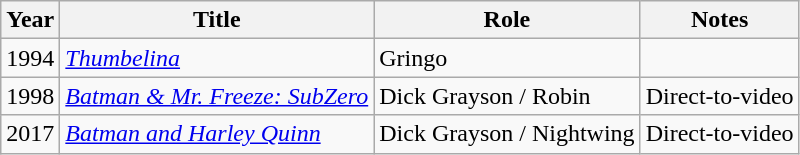<table class="wikitable sortable">
<tr>
<th>Year</th>
<th>Title</th>
<th>Role</th>
<th>Notes</th>
</tr>
<tr>
<td>1994</td>
<td><em><a href='#'>Thumbelina</a></em></td>
<td>Gringo</td>
<td></td>
</tr>
<tr>
<td>1998</td>
<td><em><a href='#'>Batman & Mr. Freeze: SubZero</a></em></td>
<td>Dick Grayson / Robin</td>
<td>Direct-to-video</td>
</tr>
<tr>
<td>2017</td>
<td><em><a href='#'>Batman and Harley Quinn</a></em></td>
<td>Dick Grayson / Nightwing</td>
<td>Direct-to-video</td>
</tr>
</table>
